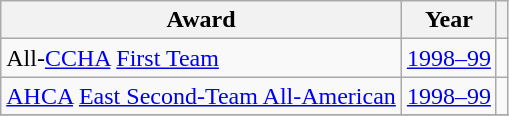<table class="wikitable">
<tr>
<th>Award</th>
<th>Year</th>
<th></th>
</tr>
<tr>
<td>All-<a href='#'>CCHA</a> <a href='#'>First Team</a></td>
<td><a href='#'>1998–99</a></td>
<td></td>
</tr>
<tr>
<td><a href='#'>AHCA</a> <a href='#'>East Second-Team All-American</a></td>
<td><a href='#'>1998–99</a></td>
<td></td>
</tr>
<tr>
</tr>
</table>
